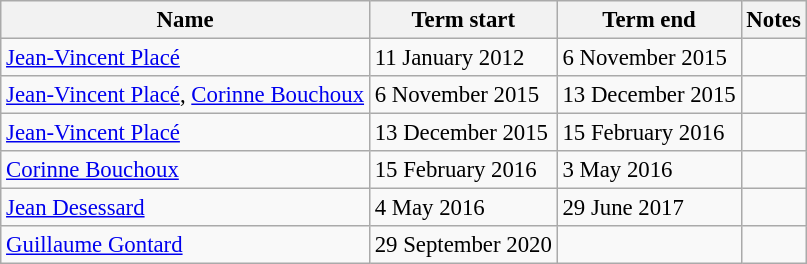<table class="wikitable" style="font-size:95%;">
<tr>
<th>Name</th>
<th>Term start</th>
<th>Term end</th>
<th>Notes</th>
</tr>
<tr>
<td><a href='#'>Jean-Vincent Placé</a></td>
<td>11 January 2012</td>
<td>6 November 2015</td>
<td></td>
</tr>
<tr>
<td><a href='#'>Jean-Vincent Placé</a>, <a href='#'>Corinne Bouchoux</a></td>
<td>6 November 2015</td>
<td>13 December 2015</td>
<td></td>
</tr>
<tr>
<td><a href='#'>Jean-Vincent Placé</a></td>
<td>13 December 2015</td>
<td>15 February 2016</td>
<td></td>
</tr>
<tr>
<td><a href='#'>Corinne Bouchoux</a></td>
<td>15 February 2016</td>
<td>3 May 2016</td>
<td></td>
</tr>
<tr>
<td><a href='#'>Jean Desessard</a></td>
<td>4 May 2016</td>
<td>29 June 2017</td>
<td></td>
</tr>
<tr>
<td><a href='#'>Guillaume Gontard</a></td>
<td>29 September 2020</td>
<td></td>
<td></td>
</tr>
</table>
